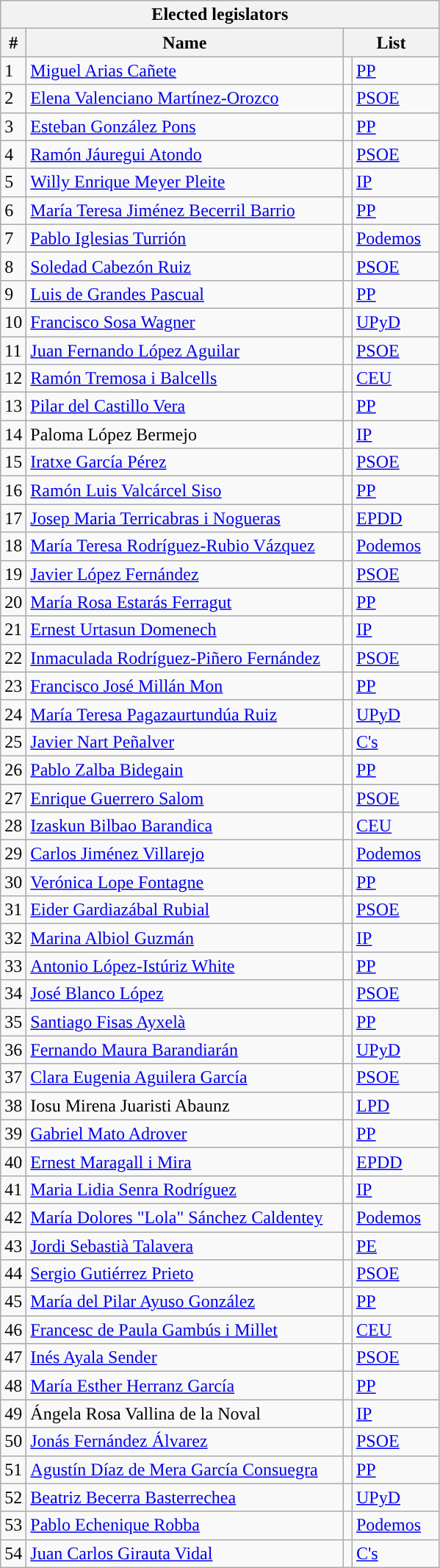<table class="wikitable sortable collapsible collapsed">
<tr background-color:#E9E9E9">
<th colspan="4">Elected legislators</th>
</tr>
<tr background-color:#E9E9E9">
<th width="10px">#</th>
<th width="280px">Name</th>
<th width="80px" colspan="2">List</th>
</tr>
<tr>
<td>1</td>
<td><a href='#'>Miguel Arias Cañete</a></td>
<td width="1"></td>
<td><a href='#'>PP</a></td>
</tr>
<tr>
<td>2</td>
<td><a href='#'>Elena Valenciano Martínez-Orozco</a></td>
<td></td>
<td><a href='#'>PSOE</a></td>
</tr>
<tr>
<td>3</td>
<td><a href='#'>Esteban González Pons</a></td>
<td width="1"></td>
<td><a href='#'>PP</a></td>
</tr>
<tr>
<td>4</td>
<td><a href='#'>Ramón Jáuregui Atondo</a></td>
<td></td>
<td><a href='#'>PSOE</a></td>
</tr>
<tr>
<td>5</td>
<td><a href='#'>Willy Enrique Meyer Pleite</a></td>
<td></td>
<td><a href='#'>IP</a></td>
</tr>
<tr>
<td>6</td>
<td><a href='#'>María Teresa Jiménez Becerril Barrio</a></td>
<td width="1"></td>
<td><a href='#'>PP</a></td>
</tr>
<tr>
<td>7</td>
<td><a href='#'>Pablo Iglesias Turrión</a></td>
<td></td>
<td><a href='#'>Podemos</a></td>
</tr>
<tr>
<td>8</td>
<td><a href='#'>Soledad Cabezón Ruiz</a></td>
<td></td>
<td><a href='#'>PSOE</a></td>
</tr>
<tr>
<td>9</td>
<td><a href='#'>Luis de Grandes Pascual</a></td>
<td width="1"></td>
<td><a href='#'>PP</a></td>
</tr>
<tr>
<td>10</td>
<td><a href='#'>Francisco Sosa Wagner</a></td>
<td></td>
<td><a href='#'>UPyD</a></td>
</tr>
<tr>
<td>11</td>
<td><a href='#'>Juan Fernando López Aguilar</a></td>
<td></td>
<td><a href='#'>PSOE</a></td>
</tr>
<tr>
<td>12</td>
<td><a href='#'>Ramón Tremosa i Balcells</a></td>
<td></td>
<td><a href='#'>CEU</a></td>
</tr>
<tr>
<td>13</td>
<td><a href='#'>Pilar del Castillo Vera</a></td>
<td width="1"></td>
<td><a href='#'>PP</a></td>
</tr>
<tr>
<td>14</td>
<td>Paloma López Bermejo</td>
<td></td>
<td><a href='#'>IP</a></td>
</tr>
<tr>
<td>15</td>
<td><a href='#'>Iratxe García Pérez</a></td>
<td></td>
<td><a href='#'>PSOE</a></td>
</tr>
<tr>
<td>16</td>
<td><a href='#'>Ramón Luis Valcárcel Siso</a></td>
<td width="1"></td>
<td><a href='#'>PP</a></td>
</tr>
<tr>
<td>17</td>
<td><a href='#'>Josep Maria Terricabras i Nogueras</a></td>
<td></td>
<td><a href='#'>EPDD</a></td>
</tr>
<tr>
<td>18</td>
<td><a href='#'>María Teresa Rodríguez-Rubio Vázquez</a></td>
<td></td>
<td><a href='#'>Podemos</a></td>
</tr>
<tr>
<td>19</td>
<td><a href='#'>Javier López Fernández</a></td>
<td></td>
<td><a href='#'>PSOE</a></td>
</tr>
<tr>
<td>20</td>
<td><a href='#'>María Rosa Estarás Ferragut</a></td>
<td width="1"></td>
<td><a href='#'>PP</a></td>
</tr>
<tr>
<td>21</td>
<td><a href='#'>Ernest Urtasun Domenech</a></td>
<td></td>
<td><a href='#'>IP</a></td>
</tr>
<tr>
<td>22</td>
<td><a href='#'>Inmaculada Rodríguez-Piñero Fernández</a></td>
<td></td>
<td><a href='#'>PSOE</a></td>
</tr>
<tr>
<td>23</td>
<td><a href='#'>Francisco José Millán Mon</a></td>
<td width="1"></td>
<td><a href='#'>PP</a></td>
</tr>
<tr>
<td>24</td>
<td><a href='#'>María Teresa Pagazaurtundúa Ruiz</a></td>
<td></td>
<td><a href='#'>UPyD</a></td>
</tr>
<tr>
<td>25</td>
<td><a href='#'>Javier Nart Peñalver</a></td>
<td></td>
<td><a href='#'>C's</a></td>
</tr>
<tr>
<td>26</td>
<td><a href='#'>Pablo Zalba Bidegain</a></td>
<td width="1"></td>
<td><a href='#'>PP</a></td>
</tr>
<tr>
<td>27</td>
<td><a href='#'>Enrique Guerrero Salom</a></td>
<td></td>
<td><a href='#'>PSOE</a></td>
</tr>
<tr>
<td>28</td>
<td><a href='#'>Izaskun Bilbao Barandica</a></td>
<td></td>
<td><a href='#'>CEU</a></td>
</tr>
<tr>
<td>29</td>
<td><a href='#'>Carlos Jiménez Villarejo</a></td>
<td></td>
<td><a href='#'>Podemos</a></td>
</tr>
<tr>
<td>30</td>
<td><a href='#'>Verónica Lope Fontagne</a></td>
<td width="1"></td>
<td><a href='#'>PP</a></td>
</tr>
<tr>
<td>31</td>
<td><a href='#'>Eider Gardiazábal Rubial</a></td>
<td></td>
<td><a href='#'>PSOE</a></td>
</tr>
<tr>
<td>32</td>
<td><a href='#'>Marina Albiol Guzmán</a></td>
<td></td>
<td><a href='#'>IP</a></td>
</tr>
<tr>
<td>33</td>
<td><a href='#'>Antonio López-Istúriz White</a></td>
<td width="1"></td>
<td><a href='#'>PP</a></td>
</tr>
<tr>
<td>34</td>
<td><a href='#'>José Blanco López</a></td>
<td></td>
<td><a href='#'>PSOE</a></td>
</tr>
<tr>
<td>35</td>
<td><a href='#'>Santiago Fisas Ayxelà</a></td>
<td width="1"></td>
<td><a href='#'>PP</a></td>
</tr>
<tr>
<td>36</td>
<td><a href='#'>Fernando Maura Barandiarán</a></td>
<td></td>
<td><a href='#'>UPyD</a></td>
</tr>
<tr>
<td>37</td>
<td><a href='#'>Clara Eugenia Aguilera García</a></td>
<td></td>
<td><a href='#'>PSOE</a></td>
</tr>
<tr>
<td>38</td>
<td>Iosu Mirena Juaristi Abaunz</td>
<td></td>
<td><a href='#'>LPD</a></td>
</tr>
<tr>
<td>39</td>
<td><a href='#'>Gabriel Mato Adrover</a></td>
<td width="1"></td>
<td><a href='#'>PP</a></td>
</tr>
<tr>
<td>40</td>
<td><a href='#'>Ernest Maragall i Mira</a></td>
<td></td>
<td><a href='#'>EPDD</a></td>
</tr>
<tr>
<td>41</td>
<td><a href='#'>Maria Lidia Senra Rodríguez</a></td>
<td></td>
<td><a href='#'>IP</a></td>
</tr>
<tr>
<td>42</td>
<td><a href='#'>María Dolores "Lola" Sánchez Caldentey</a></td>
<td></td>
<td><a href='#'>Podemos</a></td>
</tr>
<tr>
<td>43</td>
<td><a href='#'>Jordi Sebastià Talavera</a></td>
<td></td>
<td><a href='#'>PE</a></td>
</tr>
<tr>
<td>44</td>
<td><a href='#'>Sergio Gutiérrez Prieto</a></td>
<td></td>
<td><a href='#'>PSOE</a></td>
</tr>
<tr>
<td>45</td>
<td><a href='#'>María del Pilar Ayuso González</a></td>
<td width="1"></td>
<td><a href='#'>PP</a></td>
</tr>
<tr>
<td>46</td>
<td><a href='#'>Francesc de Paula Gambús i Millet</a></td>
<td></td>
<td><a href='#'>CEU</a></td>
</tr>
<tr>
<td>47</td>
<td><a href='#'>Inés Ayala Sender</a></td>
<td></td>
<td><a href='#'>PSOE</a></td>
</tr>
<tr>
<td>48</td>
<td><a href='#'>María Esther Herranz García</a></td>
<td width="1"></td>
<td><a href='#'>PP</a></td>
</tr>
<tr>
<td>49</td>
<td>Ángela Rosa Vallina de la Noval</td>
<td></td>
<td><a href='#'>IP</a></td>
</tr>
<tr>
<td>50</td>
<td><a href='#'>Jonás Fernández Álvarez</a></td>
<td></td>
<td><a href='#'>PSOE</a></td>
</tr>
<tr>
<td>51</td>
<td><a href='#'>Agustín Díaz de Mera García Consuegra</a></td>
<td width="1"></td>
<td><a href='#'>PP</a></td>
</tr>
<tr>
<td>52</td>
<td><a href='#'>Beatriz Becerra Basterrechea</a></td>
<td></td>
<td><a href='#'>UPyD</a></td>
</tr>
<tr>
<td>53</td>
<td><a href='#'>Pablo Echenique Robba</a></td>
<td></td>
<td><a href='#'>Podemos</a></td>
</tr>
<tr>
<td>54</td>
<td><a href='#'>Juan Carlos Girauta Vidal</a></td>
<td></td>
<td><a href='#'>C's</a></td>
</tr>
</table>
